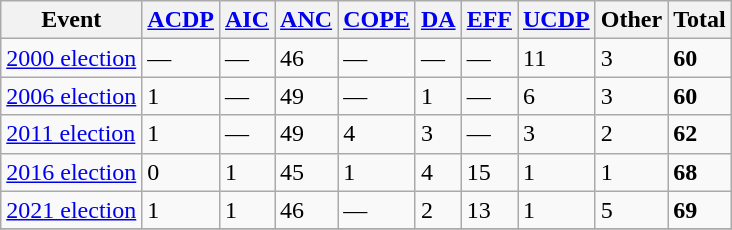<table class="wikitable">
<tr>
<th>Event</th>
<th><a href='#'>ACDP</a></th>
<th><a href='#'>AIC</a></th>
<th><a href='#'>ANC</a></th>
<th><a href='#'>COPE</a></th>
<th><a href='#'>DA</a></th>
<th><a href='#'>EFF</a></th>
<th><a href='#'>UCDP</a></th>
<th>Other</th>
<th>Total</th>
</tr>
<tr>
<td><a href='#'>2000 election</a></td>
<td>—</td>
<td>—</td>
<td>46</td>
<td>—</td>
<td>—</td>
<td>—</td>
<td>11</td>
<td>3</td>
<td><strong>60</strong></td>
</tr>
<tr>
<td><a href='#'>2006 election</a></td>
<td>1</td>
<td>—</td>
<td>49</td>
<td>—</td>
<td>1</td>
<td>—</td>
<td>6</td>
<td>3</td>
<td><strong>60</strong></td>
</tr>
<tr>
<td><a href='#'>2011 election</a></td>
<td>1</td>
<td>—</td>
<td>49</td>
<td>4</td>
<td>3</td>
<td>—</td>
<td>3</td>
<td>2</td>
<td><strong>62</strong></td>
</tr>
<tr>
<td><a href='#'>2016 election</a></td>
<td>0</td>
<td>1</td>
<td>45</td>
<td>1</td>
<td>4</td>
<td>15</td>
<td>1</td>
<td>1</td>
<td><strong>68</strong></td>
</tr>
<tr>
<td><a href='#'>2021 election</a></td>
<td>1</td>
<td>1</td>
<td>46</td>
<td>—</td>
<td>2</td>
<td>13</td>
<td>1</td>
<td>5</td>
<td><strong>69</strong></td>
</tr>
<tr>
</tr>
</table>
